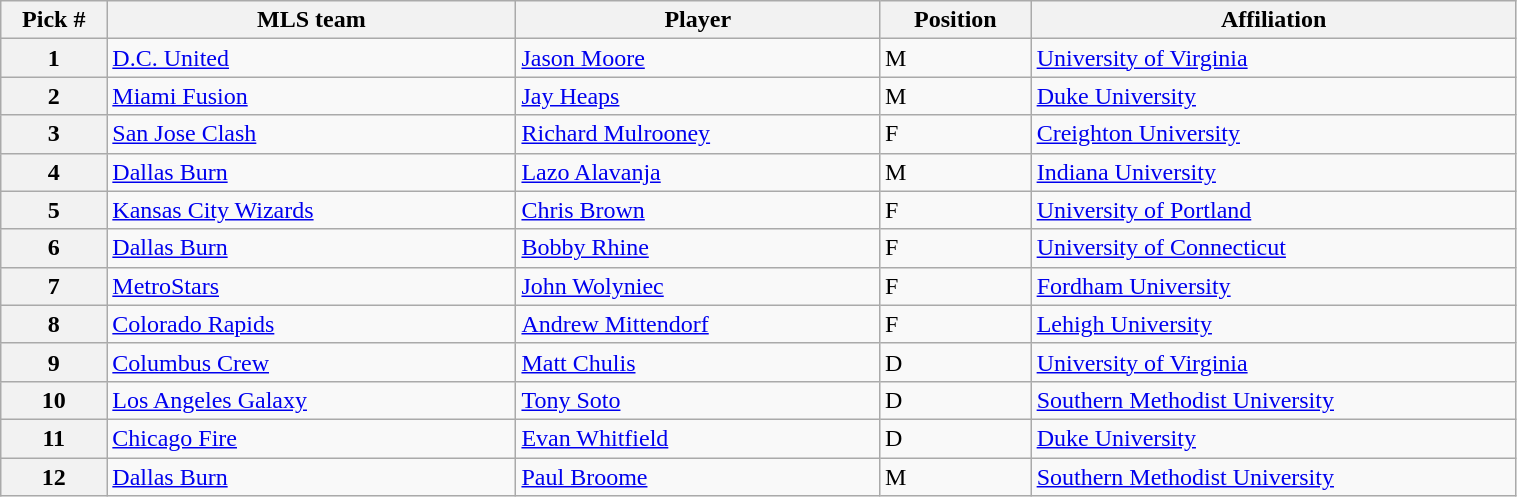<table class="wikitable sortable" style="width:80%">
<tr>
<th width=7%>Pick #</th>
<th width=27%>MLS team</th>
<th width=24%>Player</th>
<th width=10%>Position</th>
<th width=33%>Affiliation</th>
</tr>
<tr>
<th>1</th>
<td><a href='#'>D.C. United</a></td>
<td><a href='#'>Jason Moore</a></td>
<td>M</td>
<td><a href='#'>University of Virginia</a></td>
</tr>
<tr>
<th>2</th>
<td><a href='#'>Miami Fusion</a></td>
<td><a href='#'>Jay Heaps</a></td>
<td>M</td>
<td><a href='#'>Duke University</a></td>
</tr>
<tr>
<th>3</th>
<td><a href='#'>San Jose Clash</a></td>
<td><a href='#'>Richard Mulrooney</a></td>
<td>F</td>
<td><a href='#'>Creighton University</a></td>
</tr>
<tr>
<th>4</th>
<td><a href='#'>Dallas Burn</a></td>
<td><a href='#'>Lazo Alavanja</a></td>
<td>M</td>
<td><a href='#'>Indiana University</a></td>
</tr>
<tr>
<th>5</th>
<td><a href='#'>Kansas City Wizards</a></td>
<td><a href='#'>Chris Brown</a></td>
<td>F</td>
<td><a href='#'>University of Portland</a></td>
</tr>
<tr>
<th>6</th>
<td><a href='#'>Dallas Burn</a></td>
<td><a href='#'>Bobby Rhine</a></td>
<td>F</td>
<td><a href='#'>University of Connecticut</a></td>
</tr>
<tr>
<th>7</th>
<td><a href='#'>MetroStars</a></td>
<td><a href='#'>John Wolyniec</a></td>
<td>F</td>
<td><a href='#'>Fordham University</a></td>
</tr>
<tr>
<th>8</th>
<td><a href='#'>Colorado Rapids</a></td>
<td><a href='#'>Andrew Mittendorf</a></td>
<td>F</td>
<td><a href='#'>Lehigh University</a></td>
</tr>
<tr>
<th>9</th>
<td><a href='#'>Columbus Crew</a></td>
<td><a href='#'>Matt Chulis</a></td>
<td>D</td>
<td><a href='#'>University of Virginia</a></td>
</tr>
<tr>
<th>10</th>
<td><a href='#'>Los Angeles Galaxy</a></td>
<td><a href='#'>Tony Soto</a></td>
<td>D</td>
<td><a href='#'>Southern Methodist University</a></td>
</tr>
<tr>
<th>11</th>
<td><a href='#'>Chicago Fire</a></td>
<td><a href='#'>Evan Whitfield</a></td>
<td>D</td>
<td><a href='#'>Duke University</a></td>
</tr>
<tr>
<th>12</th>
<td><a href='#'>Dallas Burn</a></td>
<td><a href='#'>Paul Broome</a></td>
<td>M</td>
<td><a href='#'>Southern Methodist University</a></td>
</tr>
</table>
